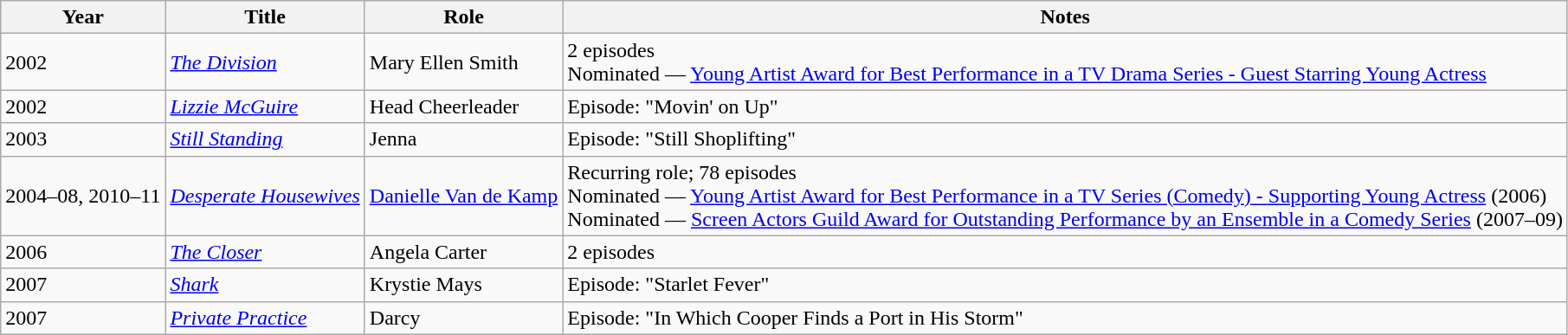<table class="wikitable">
<tr>
<th>Year</th>
<th>Title</th>
<th>Role</th>
<th>Notes</th>
</tr>
<tr>
<td>2002</td>
<td><em><a href='#'>The Division</a></em></td>
<td>Mary Ellen Smith</td>
<td>2 episodes<br>Nominated —  <a href='#'>Young Artist Award for Best Performance in a TV Drama Series - Guest Starring Young Actress</a></td>
</tr>
<tr>
<td>2002</td>
<td><em><a href='#'>Lizzie McGuire</a></em></td>
<td>Head Cheerleader</td>
<td>Episode: "Movin' on Up"</td>
</tr>
<tr>
<td>2003</td>
<td><em><a href='#'>Still Standing</a></em></td>
<td>Jenna</td>
<td>Episode: "Still Shoplifting"</td>
</tr>
<tr>
<td>2004–08, 2010–11</td>
<td><em><a href='#'>Desperate Housewives</a></em></td>
<td><a href='#'>Danielle Van de Kamp</a></td>
<td>Recurring role; 78 episodes<br>Nominated —  <a href='#'>Young Artist Award for Best Performance in a TV Series (Comedy) - Supporting Young Actress</a> (2006)<br>Nominated — <a href='#'>Screen Actors Guild Award for Outstanding Performance by an Ensemble in a Comedy Series</a> (2007–09)</td>
</tr>
<tr>
<td>2006</td>
<td><em><a href='#'>The Closer</a></em></td>
<td>Angela Carter</td>
<td>2 episodes</td>
</tr>
<tr>
<td>2007</td>
<td><em><a href='#'>Shark</a></em></td>
<td>Krystie Mays</td>
<td>Episode: "Starlet Fever"</td>
</tr>
<tr>
<td>2007</td>
<td><em><a href='#'>Private Practice</a></em></td>
<td>Darcy</td>
<td>Episode: "In Which Cooper Finds a Port in His Storm"</td>
</tr>
</table>
